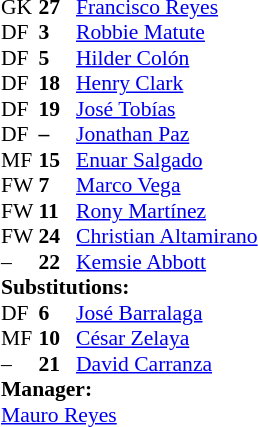<table style = "font-size: 90%" cellspacing = "0" cellpadding = "0">
<tr>
<td colspan = 4></td>
</tr>
<tr>
<th style="width:25px;"></th>
<th style="width:25px;"></th>
</tr>
<tr>
<td>GK</td>
<td><strong>27</strong></td>
<td> <a href='#'>Francisco Reyes</a></td>
</tr>
<tr>
<td>DF</td>
<td><strong>3</strong></td>
<td> <a href='#'>Robbie Matute</a></td>
</tr>
<tr>
<td>DF</td>
<td><strong>5</strong></td>
<td> <a href='#'>Hilder Colón</a></td>
</tr>
<tr>
<td>DF</td>
<td><strong>18</strong></td>
<td> <a href='#'>Henry Clark</a></td>
<td></td>
<td></td>
</tr>
<tr>
<td>DF</td>
<td><strong>19</strong></td>
<td> <a href='#'>José Tobías</a></td>
</tr>
<tr>
<td>DF</td>
<td><strong>–</strong></td>
<td> <a href='#'>Jonathan Paz</a></td>
<td></td>
<td></td>
</tr>
<tr>
<td>MF</td>
<td><strong>15</strong></td>
<td> <a href='#'>Enuar Salgado</a></td>
<td></td>
<td></td>
</tr>
<tr>
<td>FW</td>
<td><strong>7</strong></td>
<td> <a href='#'>Marco Vega</a></td>
</tr>
<tr>
<td>FW</td>
<td><strong>11</strong></td>
<td> <a href='#'>Rony Martínez</a></td>
<td></td>
<td></td>
</tr>
<tr>
<td>FW</td>
<td><strong>24</strong></td>
<td> <a href='#'>Christian Altamirano</a></td>
</tr>
<tr>
<td>–</td>
<td><strong>22</strong></td>
<td> <a href='#'>Kemsie Abbott</a></td>
</tr>
<tr>
<td colspan = 3><strong>Substitutions:</strong></td>
</tr>
<tr>
<td>DF</td>
<td><strong>6</strong></td>
<td> <a href='#'>José Barralaga</a></td>
<td></td>
<td></td>
<td></td>
<td></td>
</tr>
<tr>
<td>MF</td>
<td><strong>10</strong></td>
<td> <a href='#'>César Zelaya</a></td>
<td></td>
<td></td>
</tr>
<tr>
<td>–</td>
<td><strong>21</strong></td>
<td> <a href='#'>David Carranza</a></td>
<td></td>
<td></td>
</tr>
<tr>
<td colspan = 3><strong>Manager:</strong></td>
</tr>
<tr>
<td colspan = 3> <a href='#'>Mauro Reyes</a></td>
</tr>
</table>
